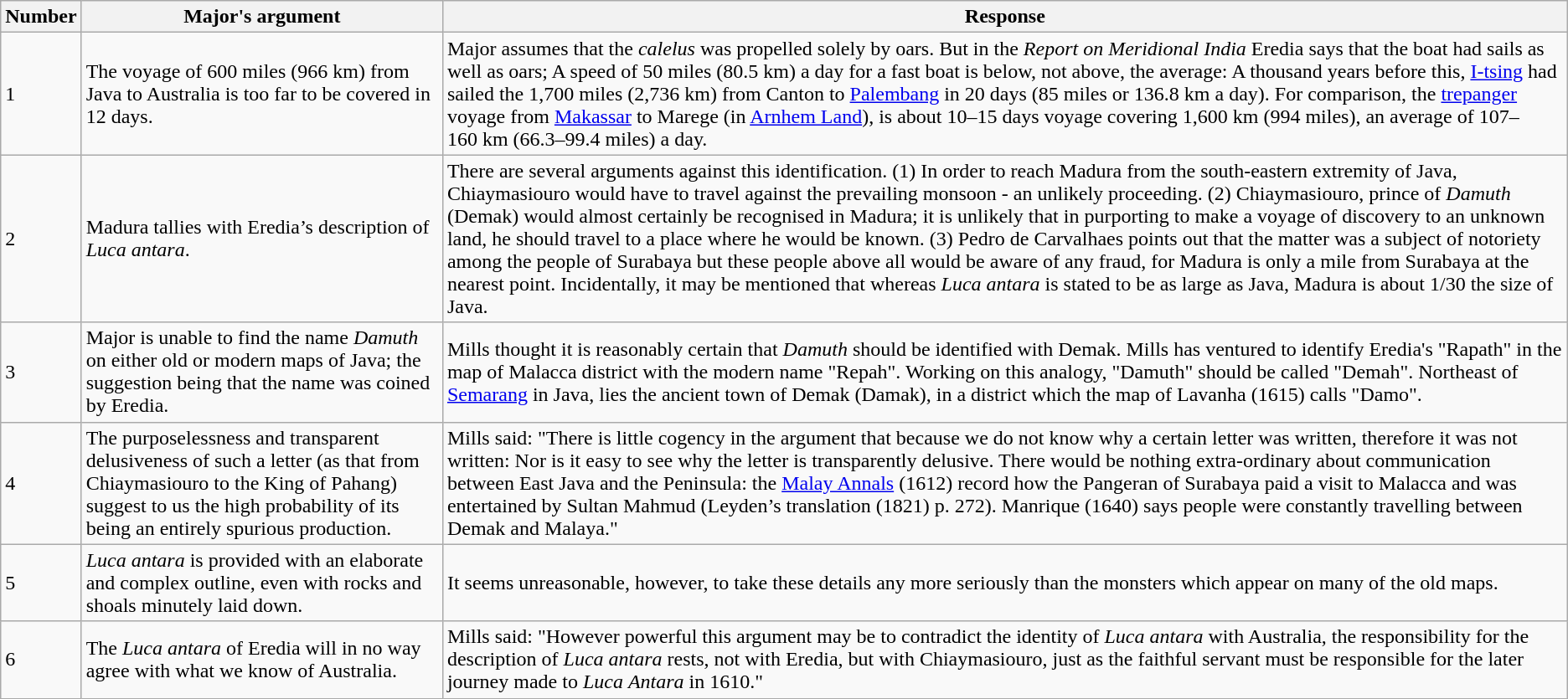<table class="wikitable">
<tr>
<th>Number</th>
<th>Major's argument</th>
<th>Response</th>
</tr>
<tr>
<td>1</td>
<td>The voyage of 600 miles (966 km) from Java to Australia is too far to be covered in 12 days.</td>
<td>Major assumes that the <em>calelus</em> was propelled solely by oars. But in the <em>Report on Meridional India</em> Eredia says that the boat had sails as well as oars; A speed of 50 miles (80.5 km) a day for a fast boat is below, not above, the average: A thousand years before this, <a href='#'>I-tsing</a> had sailed the 1,700 miles (2,736 km) from Canton to <a href='#'>Palembang</a> in 20 days (85 miles or 136.8 km a day). For comparison, the <a href='#'>trepanger</a> voyage from <a href='#'>Makassar</a> to Marege (in <a href='#'>Arnhem Land</a>), is about 10–15 days voyage covering 1,600 km (994 miles), an average of 107–160 km (66.3–99.4 miles) a day.</td>
</tr>
<tr>
<td>2</td>
<td>Madura tallies with Eredia’s description of <em>Luca</em> <em>antara</em>.</td>
<td>There are several arguments against this identification. (1) In order to reach Madura from the south-eastern extremity of Java, Chiaymasiouro would have to travel against the prevailing monsoon - an unlikely proceeding. (2) Chiaymasiouro, prince of <em>Damuth</em> (Demak) would almost certainly be recognised in Madura; it is unlikely that in purporting to make a voyage of discovery to an unknown land, he should travel to a place where he would be known. (3) Pedro de Carvalhaes points out that the matter was a subject of notoriety among the people of Surabaya but these people above all would be aware of any fraud, for Madura is only a mile from Surabaya at the nearest point. Incidentally, it may be mentioned that whereas <em>Luca</em> <em>antara</em> is stated to be as large as Java, Madura is about 1/30 the size of Java.</td>
</tr>
<tr>
<td>3</td>
<td>Major is unable to find the name <em>Damuth</em> on either old or modern maps of Java; the suggestion being that the name was coined by Eredia.</td>
<td>Mills thought it is reasonably certain that <em>Damuth</em> should be identified with Demak. Mills has ventured to identify Eredia's "Rapath" in the map of Malacca district with the modern name "Repah". Working on this analogy, "Damuth" should be called "Demah". Northeast of <a href='#'>Semarang</a> in Java, lies the ancient town of Demak (Damak), in a district which the map of Lavanha (1615) calls "Damo".</td>
</tr>
<tr>
<td>4</td>
<td>The purposelessness and transparent delusiveness of such a letter (as that from Chiaymasiouro to the King of Pahang) suggest to us the high probability of its being an entirely spurious production.</td>
<td>Mills said: "There is little cogency in the argument that because we do not know why a certain letter was written, therefore it was not written: Nor is it easy to see why the letter is transparently delusive. There would be nothing extra-ordinary about communication between East Java and the Peninsula: the <a href='#'>Malay Annals</a> (1612) record how the Pangeran of Surabaya paid a visit to Malacca and was entertained by Sultan Mahmud (Leyden’s translation (1821) p. 272). Manrique (1640) says people were constantly travelling between Demak and Malaya."</td>
</tr>
<tr>
<td>5</td>
<td><em>Luca</em> <em>antara</em> is provided with an elaborate and complex outline, even with rocks and shoals minutely laid down.</td>
<td>It seems unreasonable, however, to take these details any more seriously than the monsters which appear on many of the old maps.</td>
</tr>
<tr>
<td>6</td>
<td>The <em>Luca</em> <em>antara</em> of Eredia will in no way agree with what we know of Australia.</td>
<td>Mills said: "However powerful this argument may be to contradict the identity of <em>Luca</em> <em>antara</em> with Australia, the responsibility for the description of <em>Luca</em> <em>antara</em> rests, not with Eredia, but with Chiaymasiouro, just as the faithful servant must be responsible for the later journey made to <em>Luca</em> <em>Antara</em> in 1610."</td>
</tr>
</table>
